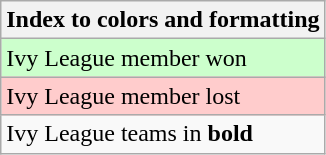<table class="wikitable">
<tr>
<th>Index to colors and formatting</th>
</tr>
<tr style="background:#cfc;">
<td>Ivy League member won</td>
</tr>
<tr style="background:#fcc;">
<td>Ivy League member lost</td>
</tr>
<tr>
<td>Ivy League teams in <strong>bold</strong></td>
</tr>
</table>
